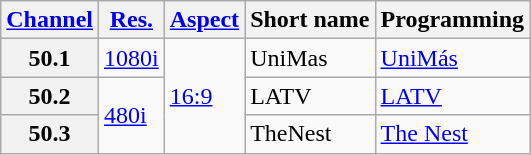<table class="wikitable">
<tr>
<th><a href='#'>Channel</a></th>
<th><a href='#'>Res.</a></th>
<th><a href='#'>Aspect</a></th>
<th>Short name</th>
<th>Programming</th>
</tr>
<tr>
<th scope = "row">50.1</th>
<td><a href='#'>1080i</a></td>
<td rowspan=3><a href='#'>16:9</a></td>
<td>UniMas</td>
<td><a href='#'>UniMás</a></td>
</tr>
<tr>
<th scope = "row">50.2</th>
<td rowspan=2><a href='#'>480i</a></td>
<td>LATV</td>
<td><a href='#'>LATV</a></td>
</tr>
<tr>
<th scope = "row">50.3</th>
<td>TheNest</td>
<td><a href='#'>The Nest</a></td>
</tr>
</table>
